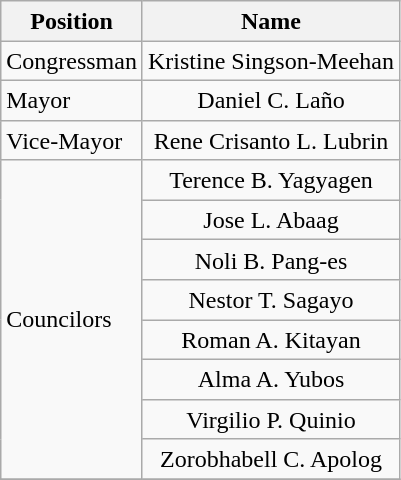<table class="wikitable" style="line-height:1.20em; font-size:100%;">
<tr>
<th>Position</th>
<th>Name</th>
</tr>
<tr>
<td>Congressman</td>
<td style="text-align:center;">Kristine Singson-Meehan</td>
</tr>
<tr>
<td>Mayor</td>
<td style="text-align:center;">Daniel C. Laño</td>
</tr>
<tr>
<td>Vice-Mayor</td>
<td style="text-align:center;">Rene Crisanto L. Lubrin</td>
</tr>
<tr>
<td rowspan=8>Councilors</td>
<td style="text-align:center;">Terence B. Yagyagen</td>
</tr>
<tr>
<td style="text-align:center;">Jose L. Abaag</td>
</tr>
<tr>
<td style="text-align:center;">Noli B. Pang-es</td>
</tr>
<tr>
<td style="text-align:center;">Nestor T. Sagayo</td>
</tr>
<tr>
<td style="text-align:center;">Roman A. Kitayan</td>
</tr>
<tr>
<td style="text-align:center;">Alma A. Yubos</td>
</tr>
<tr>
<td style="text-align:center;">Virgilio P. Quinio</td>
</tr>
<tr>
<td style="text-align:center;">Zorobhabell C. Apolog</td>
</tr>
<tr>
</tr>
</table>
